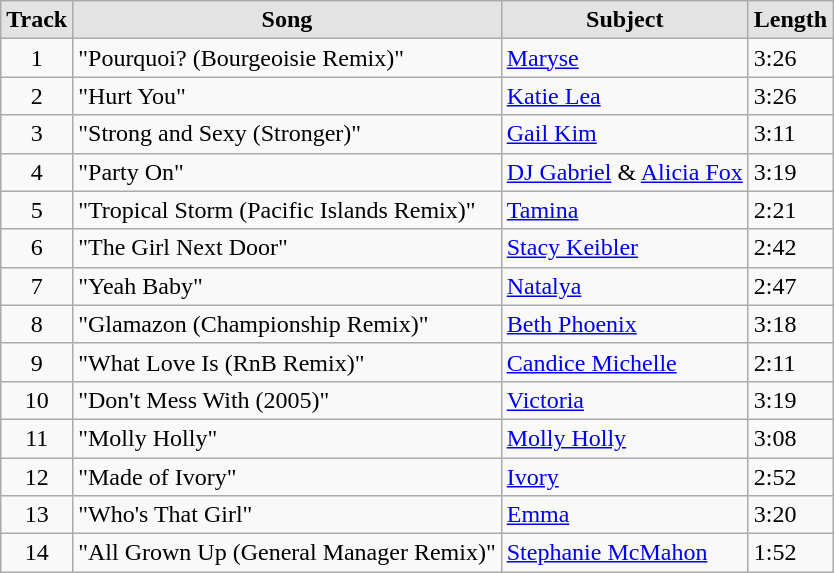<table class="wikitable">
<tr>
<th style="background: #e3e3e3;">Track</th>
<th style="background: #e3e3e3;">Song</th>
<th style="background: #e3e3e3;">Subject</th>
<th style="background: #e3e3e3;">Length</th>
</tr>
<tr>
<td align="center">1</td>
<td>"Pourquoi? (Bourgeoisie Remix)"</td>
<td><a href='#'>Maryse</a></td>
<td>3:26</td>
</tr>
<tr>
<td align="center">2</td>
<td>"Hurt You"</td>
<td><a href='#'>Katie Lea</a></td>
<td>3:26</td>
</tr>
<tr>
<td align="center">3</td>
<td>"Strong and Sexy (Stronger)"</td>
<td><a href='#'>Gail Kim</a></td>
<td>3:11</td>
</tr>
<tr>
<td align="center">4</td>
<td>"Party On"</td>
<td><a href='#'>DJ Gabriel</a> & <a href='#'>Alicia Fox</a></td>
<td>3:19</td>
</tr>
<tr>
<td align="center">5</td>
<td>"Tropical Storm (Pacific Islands Remix)"</td>
<td><a href='#'>Tamina</a></td>
<td>2:21</td>
</tr>
<tr>
<td align="center">6</td>
<td>"The Girl Next Door"</td>
<td><a href='#'>Stacy Keibler</a></td>
<td>2:42</td>
</tr>
<tr>
<td align="center">7</td>
<td>"Yeah Baby"</td>
<td><a href='#'>Natalya</a></td>
<td>2:47</td>
</tr>
<tr>
<td align="center">8</td>
<td>"Glamazon (Championship Remix)"</td>
<td><a href='#'>Beth Phoenix</a></td>
<td>3:18</td>
</tr>
<tr>
<td align="center">9</td>
<td>"What Love Is (RnB Remix)"</td>
<td><a href='#'>Candice Michelle</a></td>
<td>2:11</td>
</tr>
<tr>
<td align="center">10</td>
<td>"Don't Mess With (2005)"</td>
<td><a href='#'>Victoria</a></td>
<td>3:19</td>
</tr>
<tr>
<td align="center">11</td>
<td>"Molly Holly"</td>
<td><a href='#'>Molly Holly</a></td>
<td>3:08</td>
</tr>
<tr>
<td align="center">12</td>
<td>"Made of Ivory"</td>
<td><a href='#'>Ivory</a></td>
<td>2:52</td>
</tr>
<tr>
<td align="center">13</td>
<td>"Who's That Girl"</td>
<td><a href='#'>Emma</a></td>
<td>3:20</td>
</tr>
<tr>
<td align="center">14</td>
<td>"All Grown Up (General Manager Remix)"</td>
<td><a href='#'>Stephanie McMahon</a></td>
<td>1:52</td>
</tr>
</table>
